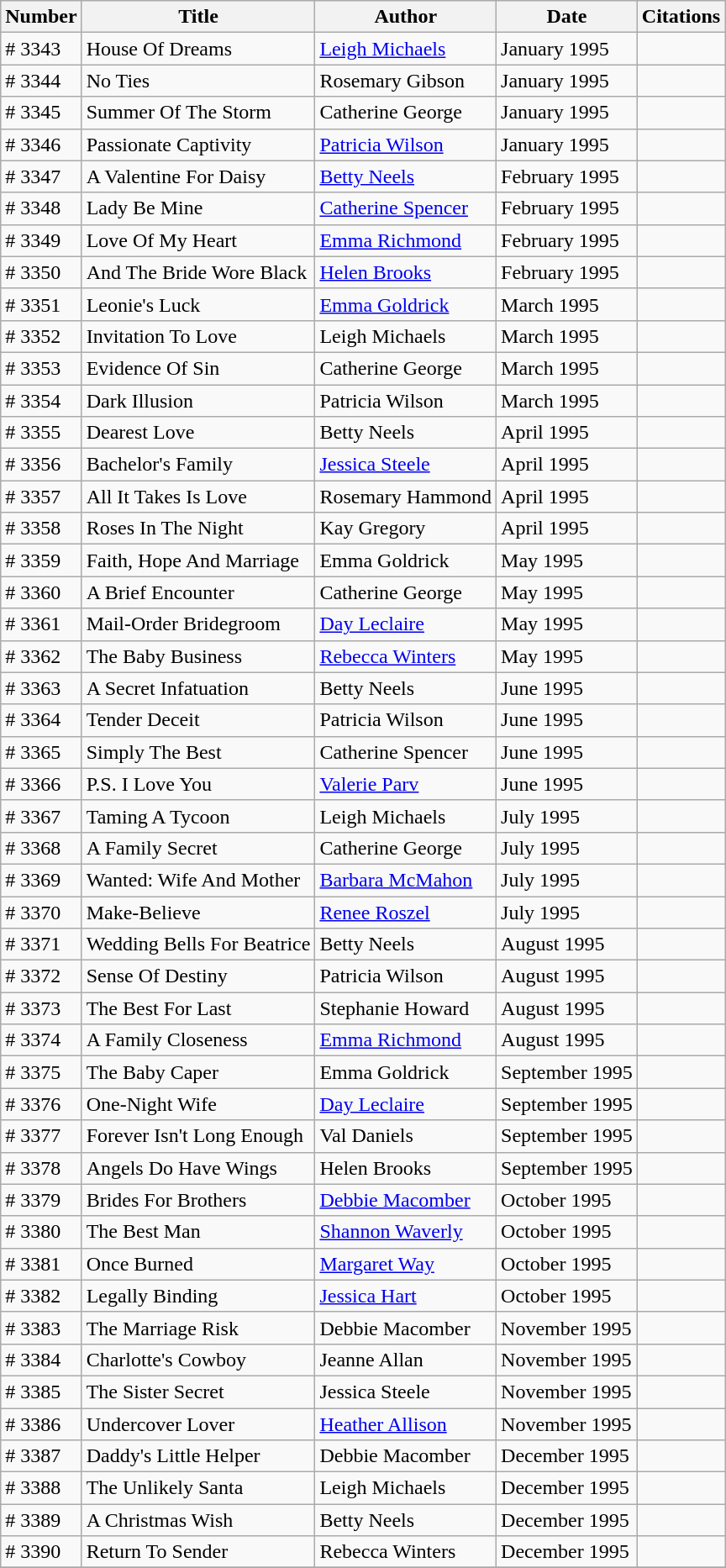<table class="wikitable">
<tr>
<th>Number</th>
<th>Title</th>
<th>Author</th>
<th>Date</th>
<th>Citations</th>
</tr>
<tr>
<td># 3343</td>
<td>House Of Dreams</td>
<td><a href='#'>Leigh Michaels</a></td>
<td>January 1995</td>
<td></td>
</tr>
<tr>
<td># 3344</td>
<td>No Ties</td>
<td>Rosemary Gibson</td>
<td>January 1995</td>
<td></td>
</tr>
<tr>
<td># 3345</td>
<td>Summer Of The Storm</td>
<td>Catherine George</td>
<td>January 1995</td>
<td></td>
</tr>
<tr>
<td># 3346</td>
<td>Passionate Captivity</td>
<td><a href='#'>Patricia Wilson</a></td>
<td>January 1995</td>
<td></td>
</tr>
<tr>
<td># 3347</td>
<td>A Valentine For Daisy</td>
<td><a href='#'>Betty Neels</a></td>
<td>February 1995</td>
<td></td>
</tr>
<tr>
<td># 3348</td>
<td>Lady Be Mine</td>
<td><a href='#'>Catherine Spencer</a></td>
<td>February 1995</td>
<td></td>
</tr>
<tr>
<td># 3349</td>
<td>Love Of My Heart</td>
<td><a href='#'>Emma Richmond</a></td>
<td>February 1995</td>
<td></td>
</tr>
<tr>
<td># 3350</td>
<td>And The Bride Wore Black</td>
<td><a href='#'>Helen Brooks</a></td>
<td>February 1995</td>
<td></td>
</tr>
<tr>
<td># 3351</td>
<td>Leonie's Luck</td>
<td><a href='#'>Emma Goldrick</a></td>
<td>March 1995</td>
<td></td>
</tr>
<tr>
<td># 3352</td>
<td>Invitation To Love</td>
<td>Leigh Michaels</td>
<td>March 1995</td>
<td></td>
</tr>
<tr>
<td># 3353</td>
<td>Evidence Of Sin</td>
<td>Catherine George</td>
<td>March 1995</td>
<td></td>
</tr>
<tr>
<td># 3354</td>
<td>Dark Illusion</td>
<td>Patricia Wilson</td>
<td>March 1995</td>
<td></td>
</tr>
<tr>
<td># 3355</td>
<td>Dearest Love</td>
<td>Betty Neels</td>
<td>April 1995</td>
<td></td>
</tr>
<tr>
<td># 3356</td>
<td>Bachelor's Family</td>
<td><a href='#'>Jessica Steele</a></td>
<td>April 1995</td>
<td></td>
</tr>
<tr>
<td># 3357</td>
<td>All It Takes Is Love</td>
<td>Rosemary Hammond</td>
<td>April 1995</td>
<td></td>
</tr>
<tr>
<td># 3358</td>
<td>Roses In The Night</td>
<td>Kay Gregory</td>
<td>April 1995</td>
<td></td>
</tr>
<tr>
<td># 3359</td>
<td>Faith, Hope And Marriage</td>
<td>Emma Goldrick</td>
<td>May 1995</td>
<td></td>
</tr>
<tr>
<td># 3360</td>
<td>A Brief Encounter</td>
<td>Catherine George</td>
<td>May 1995</td>
<td></td>
</tr>
<tr>
<td># 3361</td>
<td>Mail-Order Bridegroom</td>
<td><a href='#'>Day Leclaire</a></td>
<td>May 1995</td>
<td></td>
</tr>
<tr>
<td># 3362</td>
<td>The Baby Business</td>
<td><a href='#'>Rebecca Winters</a></td>
<td>May 1995</td>
<td></td>
</tr>
<tr>
<td># 3363</td>
<td>A Secret Infatuation</td>
<td>Betty Neels</td>
<td>June 1995</td>
<td></td>
</tr>
<tr>
<td># 3364</td>
<td>Tender Deceit</td>
<td>Patricia Wilson</td>
<td>June 1995</td>
<td></td>
</tr>
<tr>
<td># 3365</td>
<td>Simply The Best</td>
<td>Catherine Spencer</td>
<td>June 1995</td>
<td></td>
</tr>
<tr>
<td># 3366</td>
<td>P.S. I Love You</td>
<td><a href='#'>Valerie Parv</a></td>
<td>June 1995</td>
<td></td>
</tr>
<tr>
<td># 3367</td>
<td>Taming A Tycoon</td>
<td>Leigh Michaels</td>
<td>July 1995</td>
<td></td>
</tr>
<tr>
<td># 3368</td>
<td>A Family Secret</td>
<td>Catherine George</td>
<td>July 1995</td>
<td></td>
</tr>
<tr>
<td># 3369</td>
<td>Wanted: Wife And Mother</td>
<td><a href='#'>Barbara McMahon</a></td>
<td>July 1995</td>
<td></td>
</tr>
<tr>
<td># 3370</td>
<td>Make-Believe</td>
<td><a href='#'>Renee Roszel</a></td>
<td>July 1995</td>
<td></td>
</tr>
<tr>
<td># 3371</td>
<td>Wedding Bells For Beatrice</td>
<td>Betty Neels</td>
<td>August 1995</td>
<td></td>
</tr>
<tr>
<td># 3372</td>
<td>Sense Of Destiny</td>
<td>Patricia Wilson</td>
<td>August 1995</td>
<td></td>
</tr>
<tr>
<td># 3373</td>
<td>The Best For Last</td>
<td>Stephanie Howard</td>
<td>August 1995</td>
<td></td>
</tr>
<tr>
<td># 3374</td>
<td>A Family Closeness</td>
<td><a href='#'>Emma Richmond</a></td>
<td>August 1995</td>
<td></td>
</tr>
<tr>
<td># 3375</td>
<td>The Baby Caper</td>
<td>Emma Goldrick</td>
<td>September 1995</td>
<td></td>
</tr>
<tr>
<td># 3376</td>
<td>One-Night Wife</td>
<td><a href='#'>Day Leclaire</a></td>
<td>September 1995</td>
<td></td>
</tr>
<tr>
<td># 3377</td>
<td>Forever Isn't Long Enough</td>
<td>Val Daniels</td>
<td>September 1995</td>
<td></td>
</tr>
<tr>
<td># 3378</td>
<td>Angels Do Have Wings</td>
<td>Helen Brooks</td>
<td>September 1995</td>
<td></td>
</tr>
<tr>
<td># 3379</td>
<td>Brides For Brothers</td>
<td><a href='#'>Debbie Macomber</a></td>
<td>October 1995</td>
<td></td>
</tr>
<tr>
<td># 3380</td>
<td>The Best Man</td>
<td><a href='#'>Shannon Waverly</a></td>
<td>October 1995</td>
<td></td>
</tr>
<tr>
<td># 3381</td>
<td>Once Burned</td>
<td><a href='#'>Margaret Way</a></td>
<td>October 1995</td>
<td></td>
</tr>
<tr>
<td># 3382</td>
<td>Legally Binding</td>
<td><a href='#'>Jessica Hart</a></td>
<td>October 1995</td>
<td></td>
</tr>
<tr>
<td># 3383</td>
<td>The Marriage Risk</td>
<td>Debbie Macomber</td>
<td>November 1995</td>
<td></td>
</tr>
<tr>
<td># 3384</td>
<td>Charlotte's Cowboy</td>
<td>Jeanne Allan</td>
<td>November 1995</td>
<td></td>
</tr>
<tr>
<td># 3385</td>
<td>The Sister Secret</td>
<td>Jessica Steele</td>
<td>November 1995</td>
<td></td>
</tr>
<tr>
<td># 3386</td>
<td>Undercover Lover</td>
<td><a href='#'>Heather Allison</a></td>
<td>November 1995</td>
<td></td>
</tr>
<tr>
<td># 3387</td>
<td>Daddy's Little Helper</td>
<td>Debbie Macomber</td>
<td>December 1995</td>
<td></td>
</tr>
<tr>
<td># 3388</td>
<td>The Unlikely Santa</td>
<td>Leigh Michaels</td>
<td>December 1995</td>
<td></td>
</tr>
<tr>
<td># 3389</td>
<td>A Christmas Wish</td>
<td>Betty Neels</td>
<td>December 1995</td>
<td></td>
</tr>
<tr>
<td># 3390</td>
<td>Return To Sender</td>
<td>Rebecca Winters</td>
<td>December 1995</td>
<td></td>
</tr>
<tr>
</tr>
</table>
